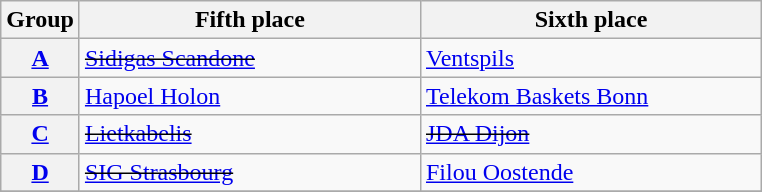<table class="wikitable">
<tr>
<th>Group</th>
<th width=220>Fifth place</th>
<th width=220>Sixth place</th>
</tr>
<tr>
<th><a href='#'>A</a></th>
<td> <s><a href='#'>Sidigas Scandone</a></s></td>
<td> <a href='#'>Ventspils</a></td>
</tr>
<tr>
<th><a href='#'>B</a></th>
<td> <a href='#'>Hapoel Holon</a></td>
<td> <a href='#'>Telekom Baskets Bonn</a></td>
</tr>
<tr>
<th><a href='#'>C</a></th>
<td> <s><a href='#'>Lietkabelis</a></s></td>
<td> <s><a href='#'>JDA Dijon</a></s></td>
</tr>
<tr>
<th><a href='#'>D</a></th>
<td> <s><a href='#'>SIG Strasbourg</a></s></td>
<td> <a href='#'>Filou Oostende</a></td>
</tr>
<tr>
</tr>
</table>
